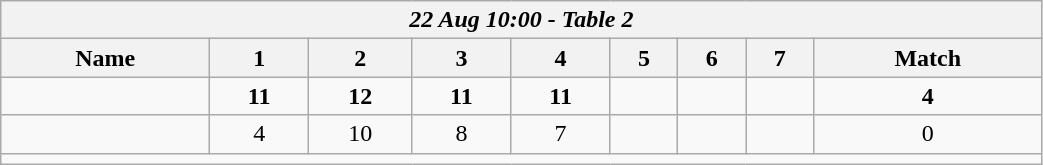<table class=wikitable style="text-align:center; width: 55%">
<tr>
<th colspan=17><em>22 Aug 10:00 - Table 2</em></th>
</tr>
<tr>
<th>Name</th>
<th>1</th>
<th>2</th>
<th>3</th>
<th>4</th>
<th>5</th>
<th>6</th>
<th>7</th>
<th>Match</th>
</tr>
<tr>
<td style="text-align:left;"><strong></strong></td>
<td><strong>11</strong></td>
<td><strong>12</strong></td>
<td><strong>11</strong></td>
<td><strong>11</strong></td>
<td></td>
<td></td>
<td></td>
<td><strong>4</strong></td>
</tr>
<tr>
<td style="text-align:left;"></td>
<td>4</td>
<td>10</td>
<td>8</td>
<td>7</td>
<td></td>
<td></td>
<td></td>
<td>0</td>
</tr>
<tr>
<td colspan=17></td>
</tr>
</table>
